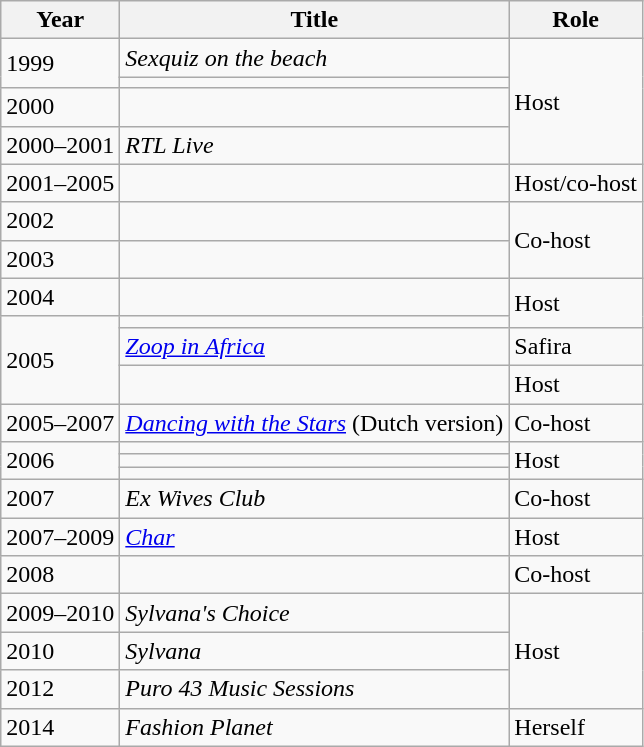<table class="wikitable sortable">
<tr>
<th>Year</th>
<th>Title</th>
<th>Role</th>
</tr>
<tr>
<td rowspan="2">1999</td>
<td><em>Sexquiz on the beach</em></td>
<td rowspan="4">Host</td>
</tr>
<tr>
<td></td>
</tr>
<tr>
<td>2000</td>
<td></td>
</tr>
<tr>
<td>2000–2001</td>
<td><em>RTL Live</em></td>
</tr>
<tr>
<td>2001–2005</td>
<td></td>
<td>Host/co-host</td>
</tr>
<tr>
<td>2002</td>
<td></td>
<td rowspan="2">Co-host</td>
</tr>
<tr>
<td>2003</td>
<td></td>
</tr>
<tr>
<td>2004</td>
<td></td>
<td rowspan="2">Host</td>
</tr>
<tr>
<td rowspan="3">2005</td>
<td></td>
</tr>
<tr>
<td><em><a href='#'>Zoop in Africa</a></em></td>
<td>Safira</td>
</tr>
<tr>
<td></td>
<td>Host</td>
</tr>
<tr>
<td>2005–2007</td>
<td><em><a href='#'>Dancing with the Stars</a></em> (Dutch version)</td>
<td>Co-host</td>
</tr>
<tr>
<td rowspan="3">2006</td>
<td></td>
<td rowspan="3">Host</td>
</tr>
<tr>
<td></td>
</tr>
<tr>
<td></td>
</tr>
<tr>
<td>2007</td>
<td><em>Ex Wives Club</em></td>
<td>Co-host</td>
</tr>
<tr>
<td>2007–2009</td>
<td><em><a href='#'>Char</a></em></td>
<td>Host</td>
</tr>
<tr>
<td>2008</td>
<td></td>
<td>Co-host</td>
</tr>
<tr>
<td>2009–2010</td>
<td><em>Sylvana's Choice</em></td>
<td rowspan="3">Host</td>
</tr>
<tr>
<td>2010</td>
<td><em>Sylvana</em></td>
</tr>
<tr>
<td>2012</td>
<td><em>Puro 43 Music Sessions</em></td>
</tr>
<tr>
<td>2014</td>
<td><em>Fashion Planet</em></td>
<td>Herself</td>
</tr>
</table>
